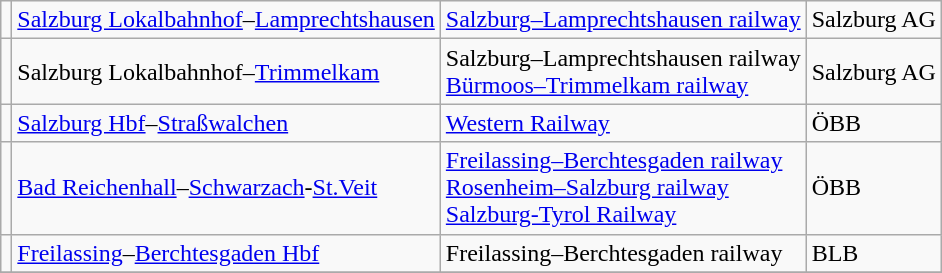<table class="wikitable">
<tr>
<td></td>
<td><a href='#'>Salzburg Lokalbahnhof</a>–<a href='#'>Lamprechtshausen</a></td>
<td><a href='#'>Salzburg–Lamprechtshausen railway</a></td>
<td>Salzburg AG</td>
</tr>
<tr>
<td></td>
<td>Salzburg Lokalbahnhof–<a href='#'>Trimmelkam</a></td>
<td>Salzburg–Lamprechtshausen railway <br><a href='#'>Bürmoos–Trimmelkam railway</a></td>
<td>Salzburg AG</td>
</tr>
<tr>
<td></td>
<td><a href='#'>Salzburg Hbf</a>–<a href='#'>Straßwalchen</a></td>
<td><a href='#'>Western Railway</a></td>
<td>ÖBB</td>
</tr>
<tr>
<td></td>
<td><a href='#'>Bad Reichenhall</a>–<a href='#'>Schwarzach</a>-<a href='#'>St.Veit</a></td>
<td><a href='#'>Freilassing–Berchtesgaden railway</a> <br><a href='#'>Rosenheim–Salzburg railway</a> <br><a href='#'>Salzburg-Tyrol Railway</a></td>
<td>ÖBB</td>
</tr>
<tr>
<td></td>
<td><a href='#'>Freilassing</a>–<a href='#'>Berchtesgaden Hbf</a></td>
<td>Freilassing–Berchtesgaden railway</td>
<td>BLB</td>
</tr>
<tr>
</tr>
</table>
